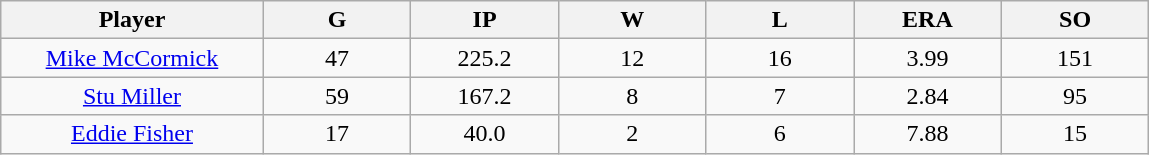<table class="wikitable sortable">
<tr>
<th bgcolor="#DDDDFF" width="16%">Player</th>
<th bgcolor="#DDDDFF" width="9%">G</th>
<th bgcolor="#DDDDFF" width="9%">IP</th>
<th bgcolor="#DDDDFF" width="9%">W</th>
<th bgcolor="#DDDDFF" width="9%">L</th>
<th bgcolor="#DDDDFF" width="9%">ERA</th>
<th bgcolor="#DDDDFF" width="9%">SO</th>
</tr>
<tr align="center">
<td><a href='#'>Mike McCormick</a></td>
<td>47</td>
<td>225.2</td>
<td>12</td>
<td>16</td>
<td>3.99</td>
<td>151</td>
</tr>
<tr align="center">
<td><a href='#'>Stu Miller</a></td>
<td>59</td>
<td>167.2</td>
<td>8</td>
<td>7</td>
<td>2.84</td>
<td>95</td>
</tr>
<tr align="center">
<td><a href='#'>Eddie Fisher</a></td>
<td>17</td>
<td>40.0</td>
<td>2</td>
<td>6</td>
<td>7.88</td>
<td>15</td>
</tr>
</table>
